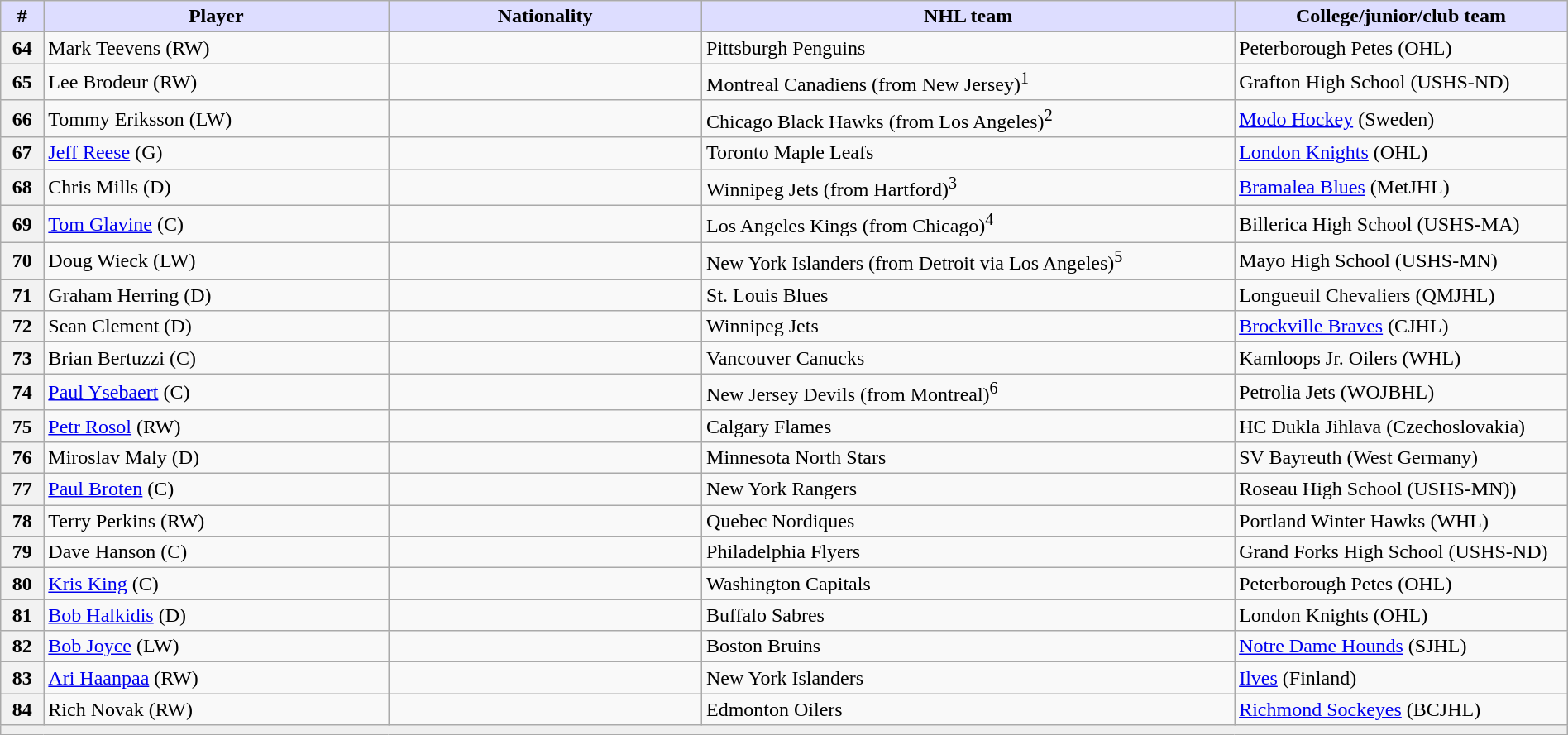<table class="wikitable" style="width: 100%">
<tr>
<th style="background:#ddf; width:2.75%;">#</th>
<th style="background:#ddf; width:22.0%;">Player</th>
<th style="background:#ddf; width:20.0%;">Nationality</th>
<th style="background:#ddf; width:34.0%;">NHL team</th>
<th style="background:#ddf; width:100.0%;">College/junior/club team</th>
</tr>
<tr>
<th>64</th>
<td>Mark Teevens (RW)</td>
<td></td>
<td>Pittsburgh Penguins</td>
<td>Peterborough Petes (OHL)</td>
</tr>
<tr>
<th>65</th>
<td>Lee Brodeur (RW)</td>
<td></td>
<td>Montreal Canadiens (from New Jersey)<sup>1</sup></td>
<td>Grafton High School (USHS-ND)</td>
</tr>
<tr>
<th>66</th>
<td>Tommy Eriksson (LW)</td>
<td></td>
<td>Chicago Black Hawks (from Los Angeles)<sup>2</sup></td>
<td><a href='#'>Modo Hockey</a> (Sweden)</td>
</tr>
<tr>
<th>67</th>
<td><a href='#'>Jeff Reese</a> (G)</td>
<td></td>
<td>Toronto Maple Leafs</td>
<td><a href='#'>London Knights</a> (OHL)</td>
</tr>
<tr>
<th>68</th>
<td>Chris Mills (D)</td>
<td></td>
<td>Winnipeg Jets (from Hartford)<sup>3</sup></td>
<td><a href='#'>Bramalea Blues</a> (MetJHL)</td>
</tr>
<tr>
<th>69</th>
<td><a href='#'>Tom Glavine</a> (C)</td>
<td></td>
<td>Los Angeles Kings (from Chicago)<sup>4</sup></td>
<td>Billerica High School (USHS-MA)</td>
</tr>
<tr>
<th>70</th>
<td>Doug Wieck (LW)</td>
<td></td>
<td>New York Islanders (from Detroit via Los Angeles)<sup>5</sup></td>
<td>Mayo High School (USHS-MN)</td>
</tr>
<tr>
<th>71</th>
<td>Graham Herring (D)</td>
<td></td>
<td>St. Louis Blues</td>
<td>Longueuil Chevaliers (QMJHL)</td>
</tr>
<tr>
<th>72</th>
<td>Sean Clement (D)</td>
<td></td>
<td>Winnipeg Jets</td>
<td><a href='#'>Brockville Braves</a> (CJHL)</td>
</tr>
<tr>
<th>73</th>
<td>Brian Bertuzzi (C)</td>
<td></td>
<td>Vancouver Canucks</td>
<td>Kamloops Jr. Oilers (WHL)</td>
</tr>
<tr>
<th>74</th>
<td><a href='#'>Paul Ysebaert</a> (C)</td>
<td></td>
<td>New Jersey Devils (from Montreal)<sup>6</sup></td>
<td>Petrolia Jets (WOJBHL)</td>
</tr>
<tr>
<th>75</th>
<td><a href='#'>Petr Rosol</a> (RW)</td>
<td></td>
<td>Calgary Flames</td>
<td>HC Dukla Jihlava (Czechoslovakia)</td>
</tr>
<tr>
<th>76</th>
<td>Miroslav Maly (D)</td>
<td></td>
<td>Minnesota North Stars</td>
<td>SV Bayreuth (West Germany)</td>
</tr>
<tr>
<th>77</th>
<td><a href='#'>Paul Broten</a> (C)</td>
<td></td>
<td>New York Rangers</td>
<td>Roseau High School (USHS-MN))</td>
</tr>
<tr>
<th>78</th>
<td>Terry Perkins (RW)</td>
<td></td>
<td>Quebec Nordiques</td>
<td>Portland Winter Hawks (WHL)</td>
</tr>
<tr>
<th>79</th>
<td>Dave Hanson (C)</td>
<td></td>
<td>Philadelphia Flyers</td>
<td>Grand Forks High School (USHS-ND)</td>
</tr>
<tr>
<th>80</th>
<td><a href='#'>Kris King</a> (C)</td>
<td></td>
<td>Washington Capitals</td>
<td>Peterborough Petes (OHL)</td>
</tr>
<tr>
<th>81</th>
<td><a href='#'>Bob Halkidis</a> (D)</td>
<td></td>
<td>Buffalo Sabres</td>
<td>London Knights (OHL)</td>
</tr>
<tr>
<th>82</th>
<td><a href='#'>Bob Joyce</a> (LW)</td>
<td></td>
<td>Boston Bruins</td>
<td><a href='#'>Notre Dame Hounds</a> (SJHL)</td>
</tr>
<tr>
<th>83</th>
<td><a href='#'>Ari Haanpaa</a> (RW)</td>
<td></td>
<td>New York Islanders</td>
<td><a href='#'>Ilves</a> (Finland)</td>
</tr>
<tr>
<th>84</th>
<td>Rich Novak (RW)</td>
<td></td>
<td>Edmonton Oilers</td>
<td><a href='#'>Richmond Sockeyes</a> (BCJHL)</td>
</tr>
<tr>
<td align=center colspan="6" bgcolor="#efefef"></td>
</tr>
</table>
